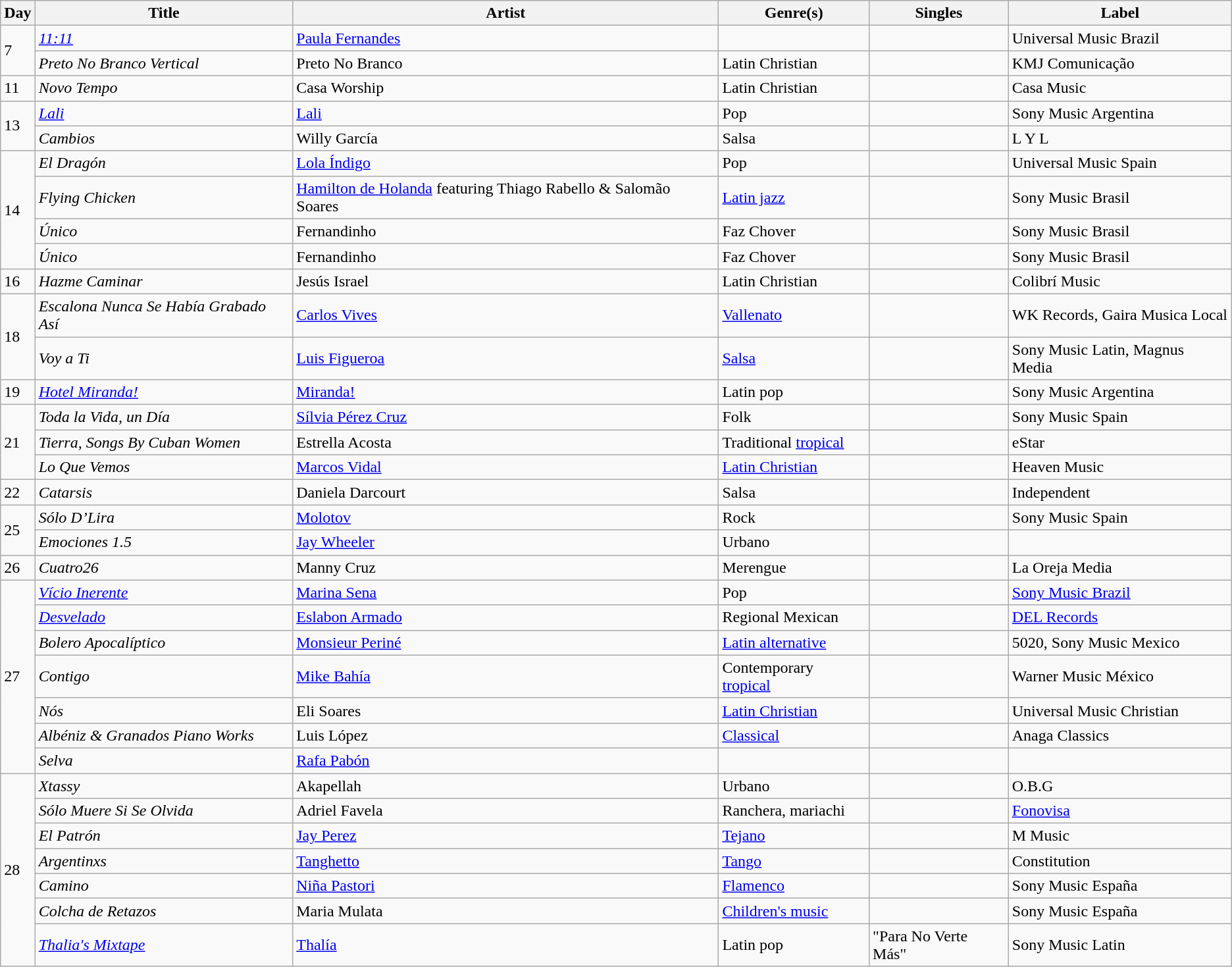<table class="wikitable sortable" style="text-align: left;">
<tr>
<th>Day</th>
<th>Title</th>
<th>Artist</th>
<th>Genre(s)</th>
<th>Singles</th>
<th>Label</th>
</tr>
<tr>
<td rowspan="2">7</td>
<td><em><a href='#'>11:11</a></em></td>
<td><a href='#'>Paula Fernandes</a></td>
<td></td>
<td></td>
<td>Universal Music Brazil</td>
</tr>
<tr>
<td><em>Preto No Branco Vertical</em></td>
<td>Preto No Branco</td>
<td>Latin Christian</td>
<td></td>
<td>KMJ Comunicação</td>
</tr>
<tr>
<td>11</td>
<td><em>Novo Tempo</em></td>
<td>Casa Worship</td>
<td>Latin Christian</td>
<td></td>
<td>Casa Music</td>
</tr>
<tr>
<td rowspan="2">13</td>
<td><em><a href='#'>Lali</a></em></td>
<td><a href='#'>Lali</a></td>
<td>Pop</td>
<td></td>
<td>Sony Music Argentina</td>
</tr>
<tr>
<td><em>Cambios</em></td>
<td>Willy García</td>
<td>Salsa</td>
<td></td>
<td>L Y L</td>
</tr>
<tr>
<td rowspan="4">14</td>
<td><em>El Dragón</em></td>
<td><a href='#'>Lola Índigo</a></td>
<td>Pop</td>
<td></td>
<td>Universal Music Spain</td>
</tr>
<tr>
<td><em>Flying Chicken</em></td>
<td><a href='#'>Hamilton de Holanda</a> featuring Thiago Rabello & Salomão Soares</td>
<td><a href='#'>Latin jazz</a></td>
<td></td>
<td>Sony Music Brasil</td>
</tr>
<tr>
<td><em>Único </em></td>
<td>Fernandinho</td>
<td>Faz Chover</td>
<td></td>
<td>Sony Music Brasil</td>
</tr>
<tr>
<td><em>Único </em></td>
<td>Fernandinho</td>
<td>Faz Chover</td>
<td></td>
<td>Sony Music Brasil</td>
</tr>
<tr>
<td>16</td>
<td><em>Hazme Caminar</em></td>
<td>Jesús Israel</td>
<td>Latin Christian</td>
<td></td>
<td>Colibrí Music</td>
</tr>
<tr>
<td rowspan="2">18</td>
<td><em>Escalona Nunca Se Había Grabado Así</em></td>
<td><a href='#'>Carlos Vives</a></td>
<td><a href='#'>Vallenato</a></td>
<td></td>
<td>WK Records, Gaira Musica Local</td>
</tr>
<tr>
<td><em>Voy a Ti</em></td>
<td><a href='#'>Luis Figueroa</a></td>
<td><a href='#'>Salsa</a></td>
<td></td>
<td>Sony Music Latin, Magnus Media</td>
</tr>
<tr>
<td>19</td>
<td><em><a href='#'>Hotel Miranda!</a></em></td>
<td><a href='#'>Miranda!</a></td>
<td>Latin pop</td>
<td></td>
<td>Sony Music Argentina</td>
</tr>
<tr>
<td rowspan="3">21</td>
<td><em>Toda la Vida, un Día</em></td>
<td><a href='#'>Sílvia Pérez Cruz</a></td>
<td>Folk</td>
<td></td>
<td>Sony Music Spain</td>
</tr>
<tr>
<td><em>Tierra, Songs By Cuban Women </em></td>
<td>Estrella Acosta</td>
<td>Traditional <a href='#'>tropical</a></td>
<td></td>
<td>eStar</td>
</tr>
<tr>
<td><em>Lo Que Vemos</em></td>
<td><a href='#'>Marcos Vidal</a></td>
<td><a href='#'>Latin Christian</a></td>
<td></td>
<td>Heaven Music</td>
</tr>
<tr>
<td>22</td>
<td><em>Catarsis</em></td>
<td>Daniela Darcourt</td>
<td>Salsa</td>
<td></td>
<td>Independent</td>
</tr>
<tr>
<td rowspan="2">25</td>
<td><em>Sólo D’Lira</em></td>
<td><a href='#'>Molotov</a></td>
<td>Rock</td>
<td></td>
<td>Sony Music Spain</td>
</tr>
<tr>
<td><em>Emociones 1.5</em></td>
<td><a href='#'>Jay Wheeler</a></td>
<td>Urbano</td>
<td></td>
<td></td>
</tr>
<tr>
<td>26</td>
<td><em>Cuatro26</em></td>
<td>Manny Cruz</td>
<td>Merengue</td>
<td></td>
<td>La Oreja Media</td>
</tr>
<tr>
<td rowspan="7">27</td>
<td><em><a href='#'>Vício Inerente</a></em></td>
<td><a href='#'>Marina Sena</a></td>
<td>Pop</td>
<td></td>
<td><a href='#'>Sony Music Brazil</a></td>
</tr>
<tr>
<td><em><a href='#'>Desvelado</a></em></td>
<td><a href='#'>Eslabon Armado</a></td>
<td>Regional Mexican</td>
<td></td>
<td><a href='#'>DEL Records</a></td>
</tr>
<tr>
<td><em>Bolero Apocalíptico</em></td>
<td><a href='#'>Monsieur Periné</a></td>
<td><a href='#'>Latin alternative</a></td>
<td></td>
<td>5020, Sony Music Mexico</td>
</tr>
<tr>
<td><em>Contigo </em></td>
<td><a href='#'>Mike Bahía</a></td>
<td>Contemporary <a href='#'>tropical</a></td>
<td></td>
<td>Warner Music México</td>
</tr>
<tr>
<td><em>Nós </em></td>
<td>Eli Soares</td>
<td><a href='#'>Latin Christian</a></td>
<td></td>
<td>Universal Music Christian</td>
</tr>
<tr>
<td><em>Albéniz & Granados Piano Works</em></td>
<td>Luis López</td>
<td><a href='#'>Classical</a></td>
<td></td>
<td>Anaga Classics</td>
</tr>
<tr>
<td><em>Selva</em></td>
<td><a href='#'>Rafa Pabón</a></td>
<td></td>
<td></td>
<td></td>
</tr>
<tr>
<td rowspan="7">28</td>
<td><em>Xtassy</em></td>
<td>Akapellah</td>
<td>Urbano</td>
<td></td>
<td>O.B.G</td>
</tr>
<tr>
<td><em>Sólo Muere Si Se Olvida</em></td>
<td>Adriel Favela</td>
<td>Ranchera, mariachi</td>
<td></td>
<td><a href='#'>Fonovisa</a></td>
</tr>
<tr>
<td><em>El Patrón</em></td>
<td><a href='#'>Jay Perez</a></td>
<td><a href='#'>Tejano</a></td>
<td></td>
<td>M Music</td>
</tr>
<tr>
<td><em>Argentinxs </em></td>
<td><a href='#'>Tanghetto</a></td>
<td><a href='#'>Tango</a></td>
<td></td>
<td>Constitution</td>
</tr>
<tr>
<td><em>Camino </em></td>
<td><a href='#'>Niña Pastori</a></td>
<td><a href='#'>Flamenco</a></td>
<td></td>
<td>Sony Music España</td>
</tr>
<tr>
<td><em>Colcha de Retazos</em></td>
<td>Maria Mulata</td>
<td><a href='#'>Children's music</a></td>
<td></td>
<td>Sony Music España</td>
</tr>
<tr>
<td><em><a href='#'>Thalia's Mixtape</a></em></td>
<td><a href='#'>Thalía</a></td>
<td>Latin pop</td>
<td>"Para No Verte Más"</td>
<td>Sony Music Latin</td>
</tr>
</table>
